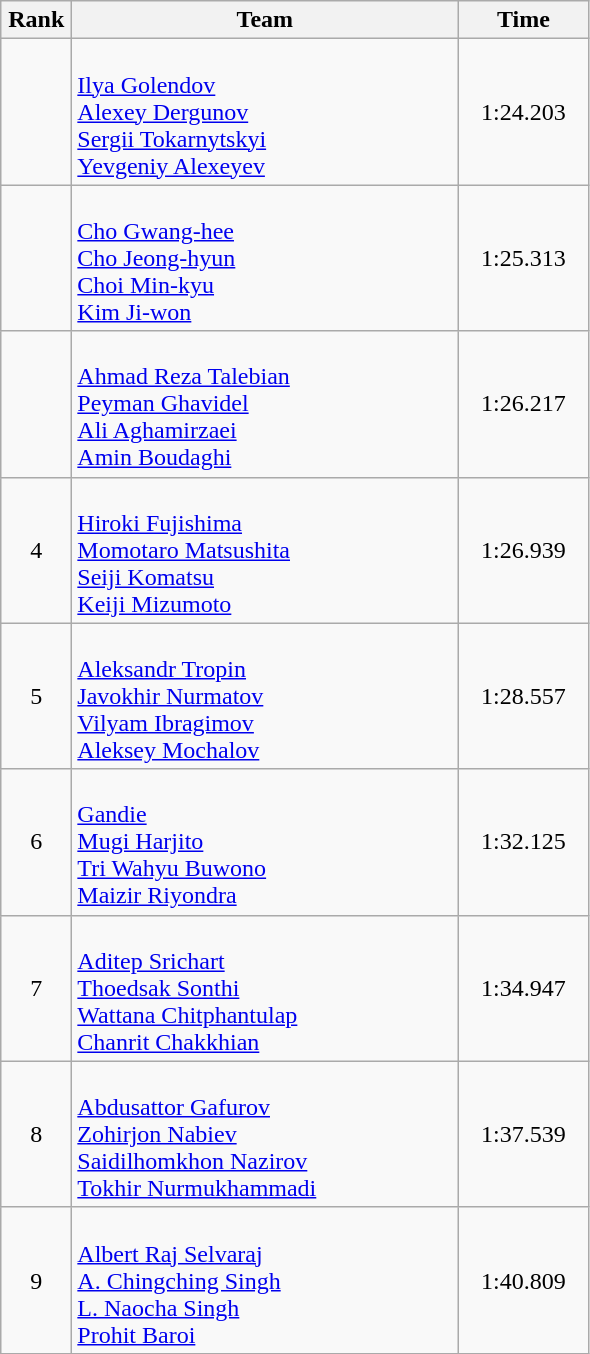<table class=wikitable style="text-align:center">
<tr>
<th width=40>Rank</th>
<th width=250>Team</th>
<th width=80>Time</th>
</tr>
<tr>
<td></td>
<td align=left><br><a href='#'>Ilya Golendov</a><br><a href='#'>Alexey Dergunov</a><br><a href='#'>Sergii Tokarnytskyi</a><br><a href='#'>Yevgeniy Alexeyev</a></td>
<td>1:24.203</td>
</tr>
<tr>
<td></td>
<td align=left><br><a href='#'>Cho Gwang-hee</a><br><a href='#'>Cho Jeong-hyun</a><br><a href='#'>Choi Min-kyu</a><br><a href='#'>Kim Ji-won</a></td>
<td>1:25.313</td>
</tr>
<tr>
<td></td>
<td align=left><br><a href='#'>Ahmad Reza Talebian</a><br><a href='#'>Peyman Ghavidel</a><br><a href='#'>Ali Aghamirzaei</a><br><a href='#'>Amin Boudaghi</a></td>
<td>1:26.217</td>
</tr>
<tr>
<td>4</td>
<td align=left><br><a href='#'>Hiroki Fujishima</a><br><a href='#'>Momotaro Matsushita</a><br><a href='#'>Seiji Komatsu</a><br><a href='#'>Keiji Mizumoto</a></td>
<td>1:26.939</td>
</tr>
<tr>
<td>5</td>
<td align=left><br><a href='#'>Aleksandr Tropin</a><br><a href='#'>Javokhir Nurmatov</a><br><a href='#'>Vilyam Ibragimov</a><br><a href='#'>Aleksey Mochalov</a></td>
<td>1:28.557</td>
</tr>
<tr>
<td>6</td>
<td align=left><br><a href='#'>Gandie</a><br><a href='#'>Mugi Harjito</a><br><a href='#'>Tri Wahyu Buwono</a><br><a href='#'>Maizir Riyondra</a></td>
<td>1:32.125</td>
</tr>
<tr>
<td>7</td>
<td align=left><br><a href='#'>Aditep Srichart</a><br><a href='#'>Thoedsak Sonthi</a><br><a href='#'>Wattana Chitphantulap</a><br><a href='#'>Chanrit Chakkhian</a></td>
<td>1:34.947</td>
</tr>
<tr>
<td>8</td>
<td align=left><br><a href='#'>Abdusattor Gafurov</a><br><a href='#'>Zohirjon Nabiev</a><br><a href='#'>Saidilhomkhon Nazirov</a><br><a href='#'>Tokhir Nurmukhammadi</a></td>
<td>1:37.539</td>
</tr>
<tr>
<td>9</td>
<td align=left><br><a href='#'>Albert Raj Selvaraj</a><br><a href='#'>A. Chingching Singh</a><br><a href='#'>L. Naocha Singh</a><br><a href='#'>Prohit Baroi</a></td>
<td>1:40.809</td>
</tr>
</table>
